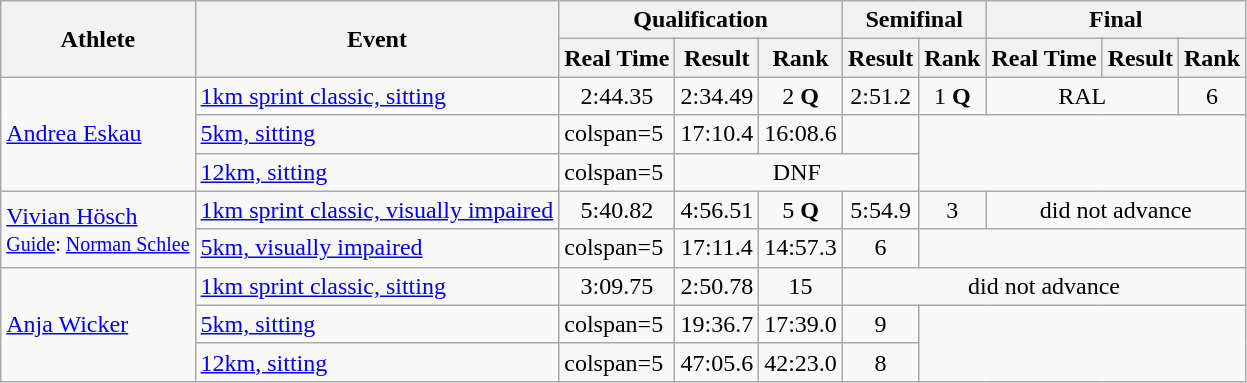<table class="wikitable" style="font-size:100%">
<tr>
<th rowspan="2">Athlete</th>
<th rowspan="2">Event</th>
<th colspan="3">Qualification</th>
<th colspan="2">Semifinal</th>
<th colspan="3">Final</th>
</tr>
<tr>
<th>Real Time</th>
<th>Result</th>
<th>Rank</th>
<th>Result</th>
<th>Rank</th>
<th>Real Time</th>
<th>Result</th>
<th>Rank</th>
</tr>
<tr>
<td rowspan=3><a href='#'>Andrea Eskau</a></td>
<td><a href='#'>1km sprint classic, sitting</a></td>
<td align="center">2:44.35</td>
<td align="center">2:34.49</td>
<td align="center">2 <strong>Q</strong></td>
<td align="center">2:51.2</td>
<td align="center">1 <strong>Q</strong></td>
<td align="center" colspan=2>RAL</td>
<td align="center">6</td>
</tr>
<tr>
<td><a href='#'>5km, sitting</a></td>
<td>colspan=5 </td>
<td align="center">17:10.4</td>
<td align="center">16:08.6</td>
<td align="center"></td>
</tr>
<tr>
<td><a href='#'>12km, sitting</a></td>
<td>colspan=5 </td>
<td align="center" colspan=3>DNF</td>
</tr>
<tr>
<td rowspan=2><a href='#'>Vivian Hösch</a><br><small><a href='#'>Guide</a>: <a href='#'>Norman Schlee</a></small></td>
<td><a href='#'>1km sprint classic, visually impaired</a></td>
<td align="center">5:40.82</td>
<td align="center">4:56.51</td>
<td align="center">5 <strong>Q</strong></td>
<td align="center">5:54.9</td>
<td align="center">3</td>
<td align="center" colspan=3>did not advance</td>
</tr>
<tr>
<td><a href='#'>5km, visually impaired</a></td>
<td>colspan=5 </td>
<td align="center">17:11.4</td>
<td align="center">14:57.3</td>
<td align="center">6</td>
</tr>
<tr>
<td rowspan=3><a href='#'>Anja Wicker</a></td>
<td><a href='#'>1km sprint classic, sitting</a></td>
<td align="center">3:09.75</td>
<td align="center">2:50.78</td>
<td align="center">15</td>
<td align="center" colspan=5>did not advance</td>
</tr>
<tr>
<td><a href='#'>5km, sitting</a></td>
<td>colspan=5 </td>
<td align="center">19:36.7</td>
<td align="center">17:39.0</td>
<td align="center">9</td>
</tr>
<tr>
<td><a href='#'>12km, sitting</a></td>
<td>colspan=5 </td>
<td align="center">47:05.6</td>
<td align="center">42:23.0</td>
<td align="center">8</td>
</tr>
</table>
